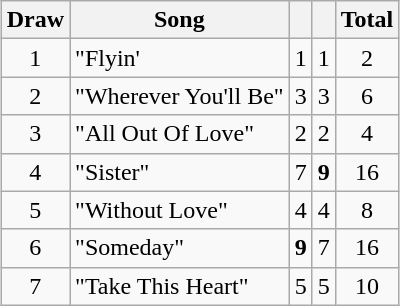<table class="wikitable plainrowheaders" style="margin: 1em auto 1em auto; text-align:center;">
<tr>
<th>Draw</th>
<th>Song</th>
<th></th>
<th></th>
<th>Total</th>
</tr>
<tr>
<td>1</td>
<td align="left">"Flyin'</td>
<td>1</td>
<td>1</td>
<td>2</td>
</tr>
<tr>
<td>2</td>
<td align="left">"Wherever You'll Be"</td>
<td>3</td>
<td>3</td>
<td>6</td>
</tr>
<tr>
<td>3</td>
<td align="left">"All Out Of Love"</td>
<td>2</td>
<td>2</td>
<td>4</td>
</tr>
<tr>
<td>4</td>
<td align="left">"Sister"</td>
<td>7</td>
<td><strong>9</strong></td>
<td>16</td>
</tr>
<tr>
<td>5</td>
<td align="left">"Without Love"</td>
<td>4</td>
<td>4</td>
<td>8</td>
</tr>
<tr>
<td>6</td>
<td align="left">"Someday"</td>
<td><strong>9</strong></td>
<td>7</td>
<td>16</td>
</tr>
<tr>
<td>7</td>
<td align="left">"Take This Heart"</td>
<td>5</td>
<td>5</td>
<td>10</td>
</tr>
</table>
